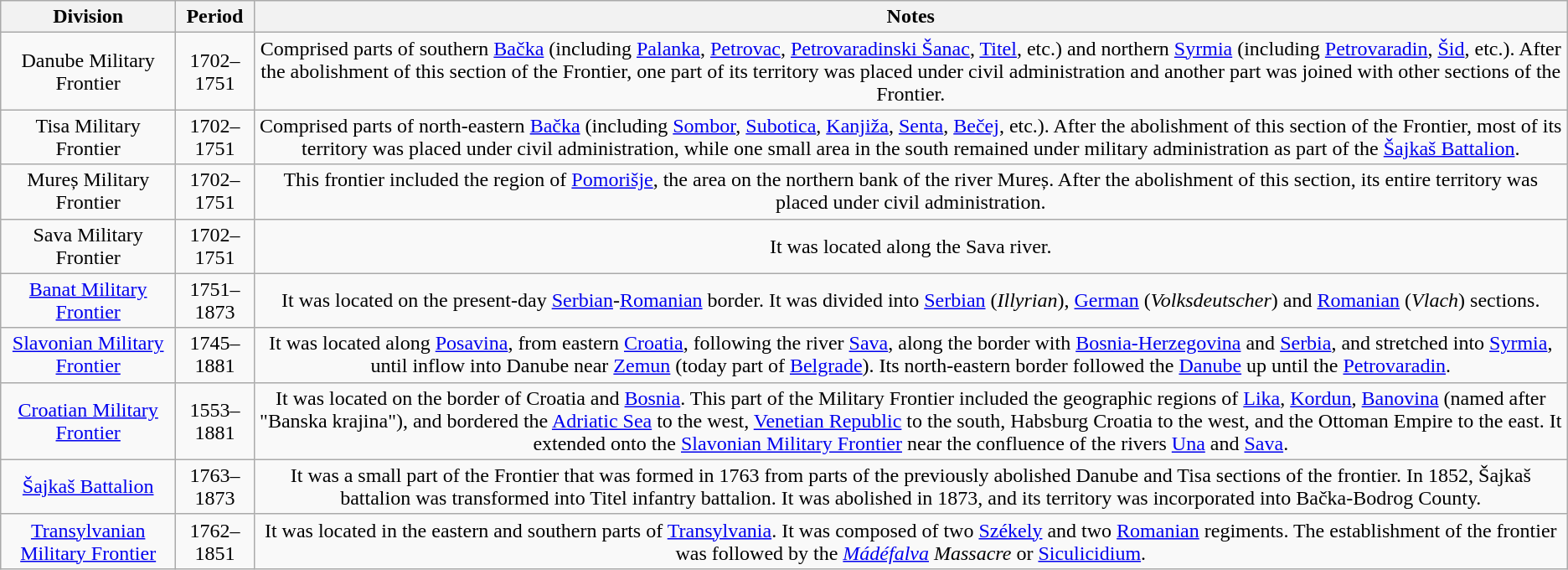<table class="wikitable sortable" style="text-align:center">
<tr>
<th>Division</th>
<th>Period</th>
<th>Notes</th>
</tr>
<tr>
<td>Danube Military Frontier</td>
<td>1702–1751</td>
<td>Comprised parts of southern <a href='#'>Bačka</a> (including <a href='#'>Palanka</a>, <a href='#'>Petrovac</a>, <a href='#'>Petrovaradinski Šanac</a>, <a href='#'>Titel</a>, etc.) and northern <a href='#'>Syrmia</a> (including <a href='#'>Petrovaradin</a>, <a href='#'>Šid</a>, etc.). After the abolishment of this section of the Frontier, one part of its territory was placed under civil administration and another part was joined with other sections of the Frontier.</td>
</tr>
<tr>
<td>Tisa Military Frontier</td>
<td>1702–1751</td>
<td>Comprised parts of north-eastern <a href='#'>Bačka</a> (including <a href='#'>Sombor</a>, <a href='#'>Subotica</a>, <a href='#'>Kanjiža</a>, <a href='#'>Senta</a>, <a href='#'>Bečej</a>, etc.). After the abolishment of this section of the Frontier, most of its territory was placed under civil administration, while one small area in the south remained under military administration as part of the <a href='#'>Šajkaš Battalion</a>.</td>
</tr>
<tr>
<td>Mureș Military Frontier</td>
<td>1702–1751</td>
<td>This frontier included the region of <a href='#'>Pomorišje</a>, the area on the northern bank of the river Mureș. After the abolishment of this section, its entire territory was placed under civil administration.</td>
</tr>
<tr>
<td>Sava Military Frontier</td>
<td>1702–1751</td>
<td>It was located along the Sava river.</td>
</tr>
<tr>
<td><a href='#'>Banat Military Frontier</a></td>
<td>1751–1873</td>
<td>It was located on the present-day <a href='#'>Serbian</a>-<a href='#'>Romanian</a> border. It was divided into <a href='#'>Serbian</a> (<em>Illyrian</em>), <a href='#'>German</a> (<em>Volksdeutscher</em>) and <a href='#'>Romanian</a> (<em>Vlach</em>) sections.</td>
</tr>
<tr>
<td><a href='#'>Slavonian Military Frontier</a></td>
<td>1745–1881</td>
<td>It was located along <a href='#'>Posavina</a>, from eastern <a href='#'>Croatia</a>, following the river <a href='#'>Sava</a>, along the border with <a href='#'>Bosnia-Herzegovina</a> and <a href='#'>Serbia</a>, and stretched into <a href='#'>Syrmia</a>, until inflow into Danube near <a href='#'>Zemun</a> (today part of <a href='#'>Belgrade</a>). Its north-eastern border followed the <a href='#'>Danube</a> up until the <a href='#'>Petrovaradin</a>.</td>
</tr>
<tr>
<td><a href='#'>Croatian Military Frontier</a></td>
<td>1553–1881</td>
<td>It was located on the border of Croatia and <a href='#'>Bosnia</a>. This part of the Military Frontier included the geographic regions of <a href='#'>Lika</a>, <a href='#'>Kordun</a>, <a href='#'>Banovina</a> (named after "Banska krajina"), and bordered the <a href='#'>Adriatic Sea</a> to the west, <a href='#'>Venetian Republic</a> to the south, Habsburg Croatia to the west, and the Ottoman Empire to the east. It extended onto the <a href='#'>Slavonian Military Frontier</a> near the confluence of the rivers <a href='#'>Una</a> and <a href='#'>Sava</a>.</td>
</tr>
<tr>
<td><a href='#'>Šajkaš Battalion</a></td>
<td>1763–1873</td>
<td>It was a small part of the Frontier that was formed in 1763 from parts of the previously abolished Danube and Tisa sections of the frontier. In 1852, Šajkaš battalion was transformed into Titel infantry battalion. It was abolished in 1873, and its territory was incorporated into Bačka-Bodrog County.</td>
</tr>
<tr>
<td><a href='#'>Transylvanian Military Frontier</a></td>
<td>1762–1851</td>
<td>It was located in the eastern and southern parts of <a href='#'>Transylvania</a>. It was composed of two <a href='#'>Székely</a> and two <a href='#'>Romanian</a> regiments. The establishment of the frontier was followed by the <em><a href='#'>Mádéfalva</a> Massacre</em> or <a href='#'>Siculicidium</a>.</td>
</tr>
</table>
